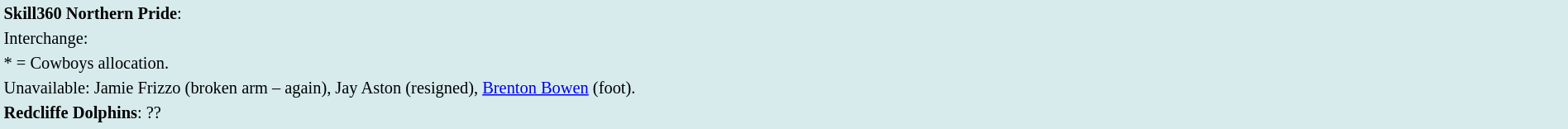<table style="background:#d7ebed; font-size:85%; width:100%;">
<tr>
<td><strong>Skill360 Northern Pride</strong>:            </td>
</tr>
<tr>
<td>Interchange:    </td>
</tr>
<tr>
<td>* = Cowboys allocation.</td>
</tr>
<tr>
<td>Unavailable: Jamie Frizzo (broken arm – again), Jay Aston (resigned), <a href='#'>Brenton Bowen</a> (foot).</td>
</tr>
<tr>
<td><strong>Redcliffe Dolphins</strong>: ??</td>
</tr>
<tr>
</tr>
</table>
